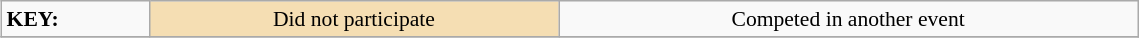<table class="wikitable" style="margin:0.5em; font-size:90%;position:relative;" width=60%>
<tr>
<td><strong>KEY:</strong></td>
<td bgcolor="wheat" align=center>Did not participate</td>
<td align=center>Competed in another event</td>
</tr>
<tr>
</tr>
</table>
